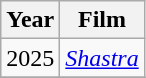<table class="wikitable sortable">
<tr>
<th>Year</th>
<th>Film</th>
</tr>
<tr>
<td>2025</td>
<td><em><a href='#'>Shastra</a></em></td>
</tr>
<tr>
</tr>
</table>
